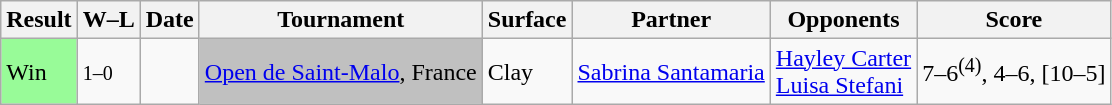<table class="sortable wikitable">
<tr>
<th>Result</th>
<th class="unsortable">W–L</th>
<th>Date</th>
<th>Tournament</th>
<th>Surface</th>
<th>Partner</th>
<th>Opponents</th>
<th class="unsortable">Score</th>
</tr>
<tr>
<td style="background:#98fb98;">Win</td>
<td><small>1–0</small></td>
<td><a href='#'></a></td>
<td bgcolor=silver><a href='#'>Open de Saint-Malo</a>, France</td>
<td>Clay</td>
<td> <a href='#'>Sabrina Santamaria</a></td>
<td> <a href='#'>Hayley Carter</a> <br>  <a href='#'>Luisa Stefani</a></td>
<td>7–6<sup>(4)</sup>, 4–6, [10–5]</td>
</tr>
</table>
